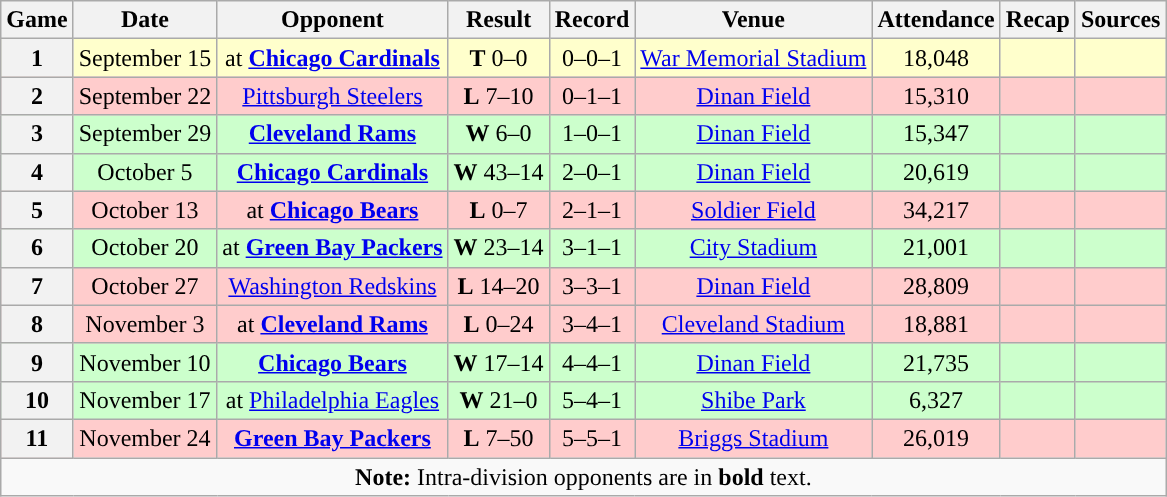<table class="wikitable" style="text-align:center">
<tr>
<th>Game</th>
<th>Date</th>
<th>Opponent</th>
<th>Result</th>
<th>Record</th>
<th>Venue</th>
<th>Attendance</th>
<th>Recap</th>
<th>Sources</th>
</tr>
<tr style="background:#ffc">
<th>1</th>
<td>September 15</td>
<td>at <strong><a href='#'>Chicago Cardinals</a></strong></td>
<td><strong>T</strong> 0–0</td>
<td>0–0–1</td>
<td><a href='#'>War Memorial Stadium</a></td>
<td>18,048</td>
<td></td>
<td></td>
</tr>
<tr style="background:#fcc">
<th>2</th>
<td>September 22</td>
<td><a href='#'>Pittsburgh Steelers</a></td>
<td><strong>L</strong> 7–10</td>
<td>0–1–1</td>
<td><a href='#'>Dinan Field</a></td>
<td>15,310</td>
<td></td>
<td></td>
</tr>
<tr style="background:#cfc">
<th>3</th>
<td>September 29</td>
<td><strong><a href='#'>Cleveland Rams</a></strong></td>
<td><strong>W</strong> 6–0</td>
<td>1–0–1</td>
<td><a href='#'>Dinan Field</a></td>
<td>15,347</td>
<td></td>
<td></td>
</tr>
<tr style="background:#cfc">
<th>4</th>
<td>October 5</td>
<td><strong><a href='#'>Chicago Cardinals</a></strong></td>
<td><strong>W</strong> 43–14</td>
<td>2–0–1</td>
<td><a href='#'>Dinan Field</a></td>
<td>20,619</td>
<td></td>
<td></td>
</tr>
<tr style="background:#fcc">
<th>5</th>
<td>October 13</td>
<td>at <strong><a href='#'>Chicago Bears</a></strong></td>
<td><strong>L</strong> 0–7</td>
<td>2–1–1</td>
<td><a href='#'>Soldier Field</a></td>
<td>34,217</td>
<td></td>
<td></td>
</tr>
<tr style="background:#cfc">
<th>6</th>
<td>October 20</td>
<td>at <strong><a href='#'>Green Bay Packers</a></strong></td>
<td><strong>W</strong> 23–14</td>
<td>3–1–1</td>
<td><a href='#'>City Stadium</a></td>
<td>21,001</td>
<td></td>
<td></td>
</tr>
<tr style="background:#fcc">
<th>7</th>
<td>October 27</td>
<td><a href='#'>Washington Redskins</a></td>
<td><strong>L</strong> 14–20</td>
<td>3–3–1</td>
<td><a href='#'>Dinan Field</a></td>
<td>28,809</td>
<td></td>
<td></td>
</tr>
<tr style="background:#fcc">
<th>8</th>
<td>November 3</td>
<td>at <strong><a href='#'>Cleveland Rams</a></strong></td>
<td><strong>L</strong> 0–24</td>
<td>3–4–1</td>
<td><a href='#'>Cleveland Stadium</a></td>
<td>18,881</td>
<td></td>
<td></td>
</tr>
<tr style="background:#cfc">
<th>9</th>
<td>November 10</td>
<td><strong><a href='#'>Chicago Bears</a></strong></td>
<td><strong>W</strong> 17–14</td>
<td>4–4–1</td>
<td><a href='#'>Dinan Field</a></td>
<td>21,735</td>
<td></td>
<td></td>
</tr>
<tr style="background:#cfc">
<th>10</th>
<td>November 17</td>
<td>at <a href='#'>Philadelphia Eagles</a></td>
<td><strong>W</strong> 21–0</td>
<td>5–4–1</td>
<td><a href='#'>Shibe Park</a></td>
<td>6,327</td>
<td></td>
<td></td>
</tr>
<tr style="background:#fcc">
<th>11</th>
<td>November 24</td>
<td><strong><a href='#'>Green Bay Packers</a></strong></td>
<td><strong>L</strong> 7–50</td>
<td>5–5–1</td>
<td><a href='#'>Briggs Stadium</a></td>
<td>26,019</td>
<td></td>
<td></td>
</tr>
<tr>
<td colspan="10"><strong>Note:</strong> Intra-division opponents are in <strong>bold</strong> text.</td>
</tr>
</table>
